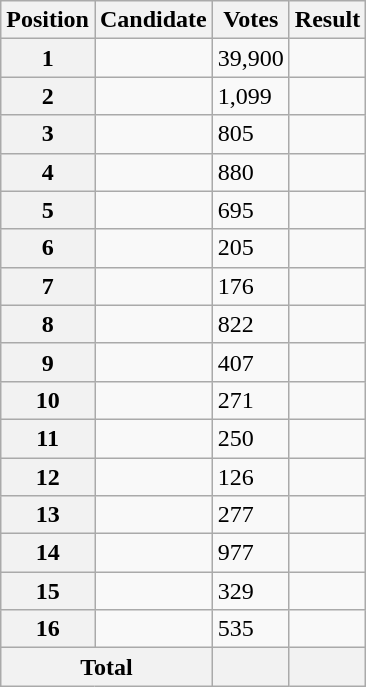<table class="wikitable sortable col3right">
<tr>
<th scope="col">Position</th>
<th scope="col">Candidate</th>
<th scope="col">Votes</th>
<th scope="col">Result</th>
</tr>
<tr>
<th scope="row">1</th>
<td></td>
<td>39,900</td>
<td></td>
</tr>
<tr>
<th scope="row">2</th>
<td></td>
<td>1,099</td>
<td></td>
</tr>
<tr>
<th scope="row">3</th>
<td></td>
<td>805</td>
<td></td>
</tr>
<tr>
<th scope="row">4</th>
<td></td>
<td>880</td>
<td></td>
</tr>
<tr>
<th scope="row">5</th>
<td></td>
<td>695</td>
<td></td>
</tr>
<tr>
<th scope="row">6</th>
<td></td>
<td>205</td>
<td></td>
</tr>
<tr>
<th scope="row">7</th>
<td></td>
<td>176</td>
<td></td>
</tr>
<tr>
<th scope="row">8</th>
<td></td>
<td>822</td>
<td></td>
</tr>
<tr>
<th scope="row">9</th>
<td></td>
<td>407</td>
<td></td>
</tr>
<tr>
<th scope="row">10</th>
<td></td>
<td>271</td>
<td></td>
</tr>
<tr>
<th scope="row">11</th>
<td></td>
<td>250</td>
<td></td>
</tr>
<tr>
<th scope="row">12</th>
<td></td>
<td>126</td>
<td></td>
</tr>
<tr>
<th scope="row">13</th>
<td></td>
<td>277</td>
<td></td>
</tr>
<tr>
<th scope="row">14</th>
<td></td>
<td>977</td>
<td></td>
</tr>
<tr>
<th scope="row">15</th>
<td></td>
<td>329</td>
<td></td>
</tr>
<tr>
<th scope="row">16</th>
<td></td>
<td>535</td>
<td></td>
</tr>
<tr class="sortbottom">
<th scope="row" colspan="2">Total</th>
<th></th>
<th></th>
</tr>
</table>
